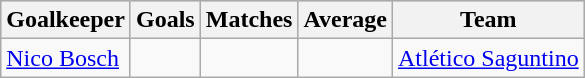<table class="wikitable sortable" class="wikitable">
<tr style="background:#ccc; text-align:center;">
<th>Goalkeeper</th>
<th>Goals</th>
<th>Matches</th>
<th>Average</th>
<th>Team</th>
</tr>
<tr>
<td> <a href='#'>Nico Bosch</a></td>
<td></td>
<td></td>
<td></td>
<td><a href='#'>Atlético Saguntino</a></td>
</tr>
</table>
